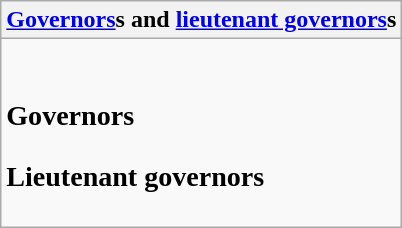<table class="wikitable collapsible collapsed">
<tr>
<th><a href='#'>Governors</a>s and <a href='#'>lieutenant governors</a>s</th>
</tr>
<tr>
<td><br><h3>Governors</h3><h3>Lieutenant governors</h3></td>
</tr>
</table>
